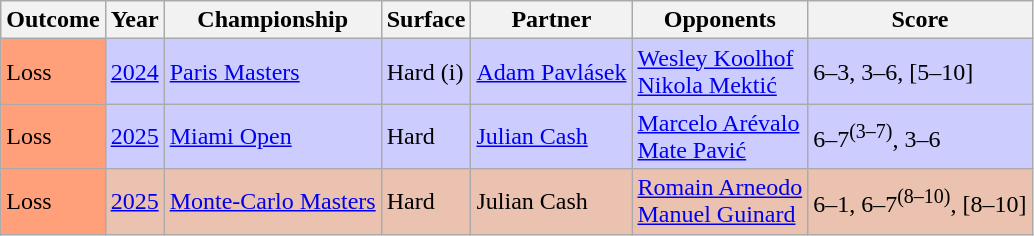<table class="sortable wikitable">
<tr>
<th>Outcome</th>
<th>Year</th>
<th>Championship</th>
<th>Surface</th>
<th>Partner</th>
<th>Opponents</th>
<th class="unsortable">Score</th>
</tr>
<tr style="background:#ccf;">
<td bgcolor=FFA07A>Loss</td>
<td><a href='#'>2024</a></td>
<td><a href='#'>Paris Masters</a></td>
<td>Hard (i)</td>
<td> <a href='#'>Adam Pavlásek</a></td>
<td> <a href='#'>Wesley Koolhof</a><br> <a href='#'>Nikola Mektić</a></td>
<td>6–3, 3–6, [5–10]</td>
</tr>
<tr style="background:#ccf;">
<td bgcolor=FFA07A>Loss</td>
<td><a href='#'>2025</a></td>
<td><a href='#'>Miami Open</a></td>
<td>Hard</td>
<td> <a href='#'>Julian Cash</a></td>
<td> <a href='#'>Marcelo Arévalo</a><br> <a href='#'>Mate Pavić</a></td>
<td>6–7<sup>(3–7)</sup>, 3–6</td>
</tr>
<tr style="background:#EBC2AF;">
<td bgcolor=FFA07A>Loss</td>
<td><a href='#'>2025</a></td>
<td><a href='#'>Monte-Carlo Masters</a></td>
<td>Hard</td>
<td> Julian Cash</td>
<td> <a href='#'>Romain Arneodo</a><br> <a href='#'>Manuel Guinard</a></td>
<td>6–1, 6–7<sup>(8–10)</sup>, [8–10]</td>
</tr>
</table>
